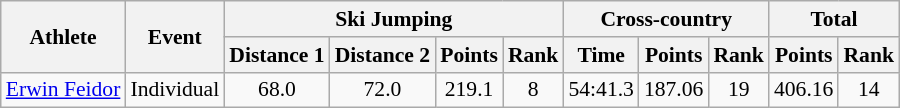<table class="wikitable" style="font-size:90%">
<tr>
<th rowspan="2">Athlete</th>
<th rowspan="2">Event</th>
<th colspan="4">Ski Jumping</th>
<th colspan="3">Cross-country</th>
<th colspan="2">Total</th>
</tr>
<tr>
<th>Distance 1</th>
<th>Distance 2</th>
<th>Points</th>
<th>Rank</th>
<th>Time</th>
<th>Points</th>
<th>Rank</th>
<th>Points</th>
<th>Rank</th>
</tr>
<tr>
<td><a href='#'>Erwin Feidor</a></td>
<td>Individual</td>
<td align="center">68.0</td>
<td align="center">72.0</td>
<td align="center">219.1</td>
<td align="center">8</td>
<td align="center">54:41.3</td>
<td align="center">187.06</td>
<td align="center">19</td>
<td align="center">406.16</td>
<td align="center">14</td>
</tr>
</table>
